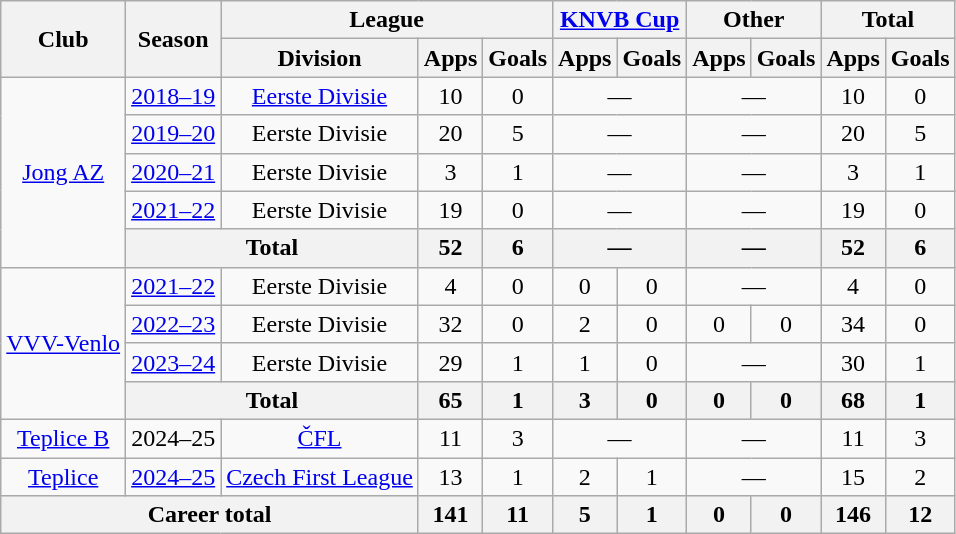<table class="wikitable" style="text-align:center">
<tr>
<th rowspan="2">Club</th>
<th rowspan="2">Season</th>
<th colspan="3">League</th>
<th colspan="2"><a href='#'>KNVB Cup</a></th>
<th colspan="2">Other</th>
<th colspan="2">Total</th>
</tr>
<tr>
<th>Division</th>
<th>Apps</th>
<th>Goals</th>
<th>Apps</th>
<th>Goals</th>
<th>Apps</th>
<th>Goals</th>
<th>Apps</th>
<th>Goals</th>
</tr>
<tr>
<td rowspan="5"><a href='#'>Jong AZ</a></td>
<td><a href='#'>2018–19</a></td>
<td><a href='#'>Eerste Divisie</a></td>
<td>10</td>
<td>0</td>
<td colspan="2">—</td>
<td colspan="2">—</td>
<td>10</td>
<td>0</td>
</tr>
<tr>
<td><a href='#'>2019–20</a></td>
<td>Eerste Divisie</td>
<td>20</td>
<td>5</td>
<td colspan="2">—</td>
<td colspan="2">—</td>
<td>20</td>
<td>5</td>
</tr>
<tr>
<td><a href='#'>2020–21</a></td>
<td>Eerste Divisie</td>
<td>3</td>
<td>1</td>
<td colspan="2">—</td>
<td colspan="2">—</td>
<td>3</td>
<td>1</td>
</tr>
<tr>
<td><a href='#'>2021–22</a></td>
<td>Eerste Divisie</td>
<td>19</td>
<td>0</td>
<td colspan="2">—</td>
<td colspan="2">—</td>
<td>19</td>
<td>0</td>
</tr>
<tr>
<th colspan="2">Total</th>
<th>52</th>
<th>6</th>
<th colspan="2">—</th>
<th colspan="2">—</th>
<th>52</th>
<th>6</th>
</tr>
<tr>
<td rowspan="4"><a href='#'>VVV-Venlo</a></td>
<td><a href='#'>2021–22</a></td>
<td>Eerste Divisie</td>
<td>4</td>
<td>0</td>
<td>0</td>
<td>0</td>
<td colspan="2">—</td>
<td>4</td>
<td>0</td>
</tr>
<tr>
<td><a href='#'>2022–23</a></td>
<td>Eerste Divisie</td>
<td>32</td>
<td>0</td>
<td>2</td>
<td>0</td>
<td>0</td>
<td>0</td>
<td>34</td>
<td>0</td>
</tr>
<tr>
<td><a href='#'>2023–24</a></td>
<td>Eerste Divisie</td>
<td>29</td>
<td>1</td>
<td>1</td>
<td>0</td>
<td colspan="2">—</td>
<td>30</td>
<td>1</td>
</tr>
<tr>
<th colspan="2">Total</th>
<th>65</th>
<th>1</th>
<th>3</th>
<th>0</th>
<th>0</th>
<th>0</th>
<th>68</th>
<th>1</th>
</tr>
<tr>
<td rowspan="1"><a href='#'>Teplice B</a></td>
<td>2024–25</td>
<td><a href='#'>ČFL</a></td>
<td>11</td>
<td>3</td>
<td colspan="2">—</td>
<td colspan="2">—</td>
<td>11</td>
<td>3</td>
</tr>
<tr>
<td rowspan="1"><a href='#'>Teplice</a></td>
<td><a href='#'>2024–25</a></td>
<td><a href='#'>Czech First League</a></td>
<td>13</td>
<td>1</td>
<td>2</td>
<td>1</td>
<td colspan="2">—</td>
<td>15</td>
<td>2</td>
</tr>
<tr>
<th colspan="3">Career total</th>
<th>141</th>
<th>11</th>
<th>5</th>
<th>1</th>
<th>0</th>
<th>0</th>
<th>146</th>
<th>12</th>
</tr>
</table>
